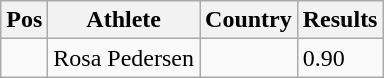<table class="wikitable">
<tr>
<th>Pos</th>
<th>Athlete</th>
<th>Country</th>
<th>Results</th>
</tr>
<tr>
<td align="center"></td>
<td>Rosa Pedersen</td>
<td></td>
<td>0.90</td>
</tr>
</table>
